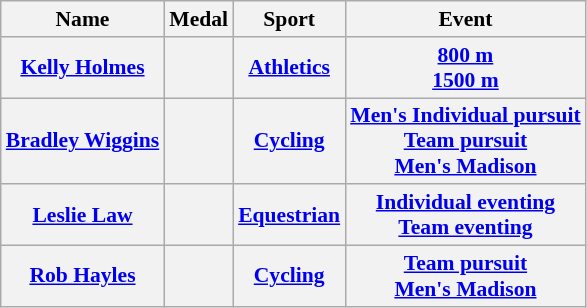<table class="wikitable sortable" style="font-size:90%">
<tr>
<th>Name</th>
<th>Medal</th>
<th>Sport</th>
<th>Event</th>
</tr>
<tr>
<th><a href='#'>Kelly Holmes</a></th>
<th><br></th>
<th><a href='#'>Athletics</a></th>
<th><a href='#'>800 m</a><br><a href='#'>1500 m</a></th>
</tr>
<tr>
<th><a href='#'>Bradley Wiggins</a></th>
<th><br><br></th>
<th><a href='#'>Cycling</a></th>
<th><a href='#'>Men's Individual pursuit</a><br><a href='#'>Team pursuit</a><br><a href='#'>Men's Madison</a></th>
</tr>
<tr>
<th><a href='#'>Leslie Law</a></th>
<th><br></th>
<th><a href='#'>Equestrian</a></th>
<th><a href='#'>Individual eventing</a><br><a href='#'>Team eventing</a></th>
</tr>
<tr>
<th><a href='#'>Rob Hayles</a></th>
<th><br></th>
<th><a href='#'>Cycling</a></th>
<th><a href='#'>Team pursuit</a><br><a href='#'>Men's Madison</a></th>
</tr>
</table>
